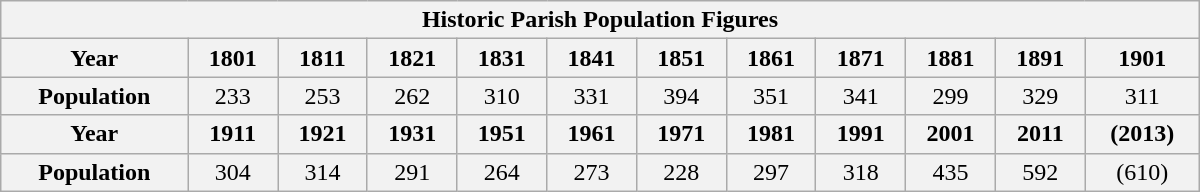<table class="wikitable" style="width:800px;">
<tr>
<th colspan= "15" style="background:; color:"><span>Historic Parish Population Figures</span></th>
</tr>
<tr style="text-align:center;">
<th style="background:; color: height:15px;">Year</th>
<th style="background:;">1801</th>
<th style="background:;">1811</th>
<th style="background:;">1821</th>
<th style="background:;">1831</th>
<th style="background:;">1841</th>
<th style="background:;">1851</th>
<th style="background:;">1861</th>
<th style="background:;">1871</th>
<th style="background:;">1881</th>
<th style="background:;">1891</th>
<th style="background:;">1901</th>
</tr>
<tr style="text-align:center;">
<th style="background:; color: height:15px;">Population</th>
<td style="background:#F2F2F2;">233</td>
<td style="background:#F2F2F2;">253</td>
<td style="background:#F2F2F2;">262</td>
<td style="background:#F2F2F2;">310</td>
<td style="background:#F2F2F2;">331</td>
<td style="background:#F2F2F2;">394</td>
<td style="background:#F2F2F2;">351</td>
<td style="background:#F2F2F2;">341</td>
<td style="background:#F2F2F2;">299</td>
<td style="background:#F2F2F2;">329</td>
<td style="background:#F2F2F2;">311</td>
</tr>
<tr style="text-align:center;">
<th style="background:; color: height:15px;">Year</th>
<th style="background:#F2F2F2;">1911</th>
<th style="background:#F2F2F2;">1921</th>
<th style="background:#F2F2F2;">1931</th>
<th style="background:#F2F2F2;">1951</th>
<th style="background:#F2F2F2;">1961</th>
<th style="background:#F2F2F2;">1971</th>
<th style="background:#F2F2F2;">1981</th>
<th style="background:#F2F2F2;">1991</th>
<th style="background:#F2F2F2;">2001</th>
<th style="background:#F2F2F2;">2011</th>
<th style="background:#F2F2F2;">(2013)</th>
</tr>
<tr style="text-align:center;">
<th style="background:; color: height:15px;">Population</th>
<td style="background:#F2F2F2;">304</td>
<td style="background:#F2F2F2;">314</td>
<td style="background:#F2F2F2;">291</td>
<td style="background:#F2F2F2;">264</td>
<td style="background:#F2F2F2;">273</td>
<td style="background:#F2F2F2;">228</td>
<td style="background:#F2F2F2;">297</td>
<td style="background:#F2F2F2;">318</td>
<td style="background:#F2F2F2;">435</td>
<td style="background:#F2F2F2;">592</td>
<td style="background:#F2F2F2;">(610)</td>
</tr>
</table>
